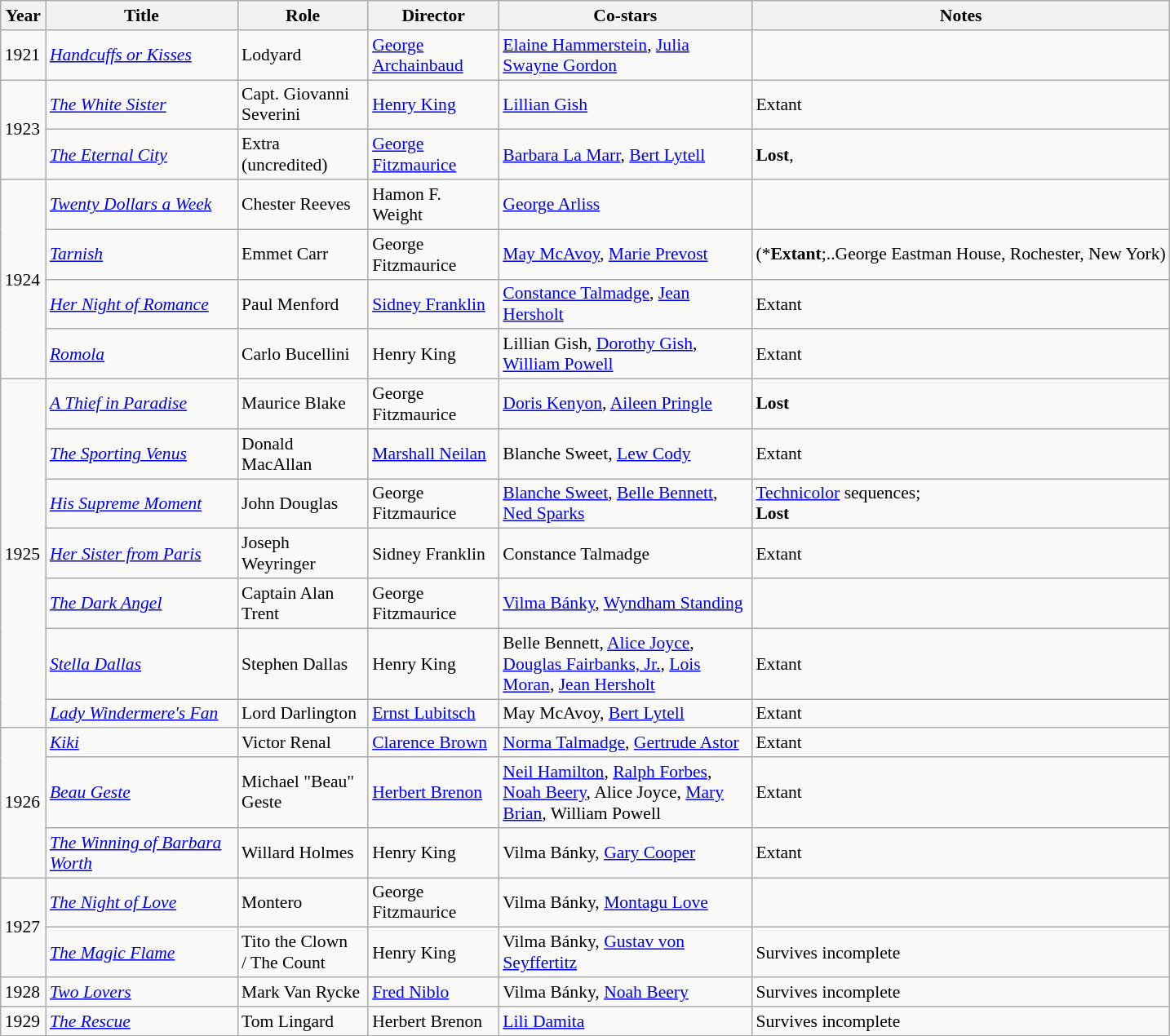<table class="wikitable" style="font-size: 90%;">
<tr>
<th width=30px>Year</th>
<th width=150px>Title</th>
<th width=100px>Role</th>
<th width=100px>Director</th>
<th width=200px>Co-stars</th>
<th>Notes</th>
</tr>
<tr>
<td>1921</td>
<td><em><a href='#'>Handcuffs or Kisses</a></em></td>
<td>Lodyard</td>
<td><a href='#'>George Archainbaud</a></td>
<td><a href='#'>Elaine Hammerstein</a>, <a href='#'>Julia Swayne Gordon</a></td>
<td></td>
</tr>
<tr>
<td rowspan=2>1923</td>
<td><em><a href='#'>The White Sister</a></em></td>
<td>Capt. Giovanni Severini</td>
<td><a href='#'>Henry King</a></td>
<td><a href='#'>Lillian Gish</a></td>
<td>Extant</td>
</tr>
<tr>
<td><em><a href='#'>The Eternal City</a></em></td>
<td>Extra (uncredited)</td>
<td><a href='#'>George Fitzmaurice</a></td>
<td><a href='#'>Barbara La Marr</a>, <a href='#'>Bert Lytell</a></td>
<td><span><strong>Lost</strong></span>,</td>
</tr>
<tr>
<td rowspan=4>1924</td>
<td><em><a href='#'>Twenty Dollars a Week</a></em></td>
<td>Chester Reeves</td>
<td>Hamon F. Weight</td>
<td><a href='#'>George Arliss</a></td>
<td></td>
</tr>
<tr>
<td><em><a href='#'>Tarnish</a></em></td>
<td>Emmet Carr</td>
<td>George Fitzmaurice</td>
<td><a href='#'>May McAvoy</a>, <a href='#'>Marie Prevost</a></td>
<td>(*<strong>Extant</strong>;..George Eastman House, Rochester, New York)</td>
</tr>
<tr>
<td><em><a href='#'>Her Night of Romance</a></em></td>
<td>Paul Menford</td>
<td><a href='#'>Sidney Franklin</a></td>
<td><a href='#'>Constance Talmadge</a>, <a href='#'>Jean Hersholt</a></td>
<td>Extant</td>
</tr>
<tr>
<td><em><a href='#'>Romola</a></em></td>
<td>Carlo Bucellini</td>
<td>Henry King</td>
<td>Lillian Gish, <a href='#'>Dorothy Gish</a>, <a href='#'>William Powell</a></td>
<td>Extant</td>
</tr>
<tr>
<td rowspan=7>1925</td>
<td><em><a href='#'>A Thief in Paradise</a></em></td>
<td>Maurice Blake</td>
<td>George Fitzmaurice</td>
<td><a href='#'>Doris Kenyon</a>, <a href='#'>Aileen Pringle</a></td>
<td><span><strong>Lost</strong></span></td>
</tr>
<tr>
<td><em><a href='#'>The Sporting Venus</a></em></td>
<td>Donald MacAllan</td>
<td><a href='#'>Marshall Neilan</a></td>
<td>Blanche Sweet, <a href='#'>Lew Cody</a></td>
<td>Extant</td>
</tr>
<tr>
<td><em><a href='#'>His Supreme Moment</a></em></td>
<td>John Douglas</td>
<td>George Fitzmaurice</td>
<td><a href='#'>Blanche Sweet</a>, <a href='#'>Belle Bennett</a>, <a href='#'>Ned Sparks</a></td>
<td><a href='#'>Technicolor</a> sequences;<br><span><strong>Lost</strong></span></td>
</tr>
<tr>
<td><em><a href='#'>Her Sister from Paris</a></em></td>
<td>Joseph Weyringer</td>
<td>Sidney Franklin</td>
<td>Constance Talmadge</td>
<td>Extant</td>
</tr>
<tr>
<td><em><a href='#'>The Dark Angel</a></em></td>
<td>Captain Alan Trent</td>
<td>George Fitzmaurice</td>
<td><a href='#'>Vilma Bánky</a>, <a href='#'>Wyndham Standing</a></td>
<td></td>
</tr>
<tr>
<td><em><a href='#'>Stella Dallas</a></em></td>
<td>Stephen Dallas</td>
<td>Henry King</td>
<td>Belle Bennett, <a href='#'>Alice Joyce</a>, <a href='#'>Douglas Fairbanks, Jr.</a>, <a href='#'>Lois Moran</a>, <a href='#'>Jean Hersholt</a></td>
<td>Extant</td>
</tr>
<tr>
<td><em><a href='#'>Lady Windermere's Fan</a></em></td>
<td>Lord Darlington</td>
<td><a href='#'>Ernst Lubitsch</a></td>
<td>May McAvoy, <a href='#'>Bert Lytell</a></td>
<td>Extant</td>
</tr>
<tr>
<td rowspan=3>1926</td>
<td><em><a href='#'>Kiki</a></em></td>
<td>Victor Renal</td>
<td><a href='#'>Clarence Brown</a></td>
<td><a href='#'>Norma Talmadge</a>, <a href='#'>Gertrude Astor</a></td>
<td>Extant</td>
</tr>
<tr>
<td><em><a href='#'>Beau Geste</a></em></td>
<td>Michael "Beau" Geste</td>
<td><a href='#'>Herbert Brenon</a></td>
<td><a href='#'>Neil Hamilton</a>, <a href='#'>Ralph Forbes</a>, <a href='#'>Noah Beery</a>, Alice Joyce, <a href='#'>Mary Brian</a>, William Powell</td>
<td>Extant</td>
</tr>
<tr>
<td><em><a href='#'>The Winning of Barbara Worth</a></em></td>
<td>Willard Holmes</td>
<td>Henry King</td>
<td>Vilma Bánky, <a href='#'>Gary Cooper</a></td>
<td>Extant</td>
</tr>
<tr>
<td rowspan=2>1927</td>
<td><em><a href='#'>The Night of Love</a></em></td>
<td>Montero</td>
<td>George Fitzmaurice</td>
<td>Vilma Bánky, <a href='#'>Montagu Love</a></td>
<td></td>
</tr>
<tr>
<td><em><a href='#'>The Magic Flame</a></em></td>
<td>Tito the Clown<br> / The Count</td>
<td>Henry King</td>
<td>Vilma Bánky, <a href='#'>Gustav von Seyffertitz</a></td>
<td>Survives incomplete</td>
</tr>
<tr>
<td>1928</td>
<td><em><a href='#'>Two Lovers</a></em></td>
<td>Mark Van Rycke</td>
<td><a href='#'>Fred Niblo</a></td>
<td>Vilma Bánky, <a href='#'>Noah Beery</a></td>
<td>Survives incomplete</td>
</tr>
<tr>
<td>1929</td>
<td><em><a href='#'>The Rescue</a></em></td>
<td>Tom Lingard</td>
<td>Herbert Brenon</td>
<td><a href='#'>Lili Damita</a></td>
<td>Survives incomplete</td>
</tr>
<tr bgcolor="#B0C4DE" align="center">
</tr>
</table>
